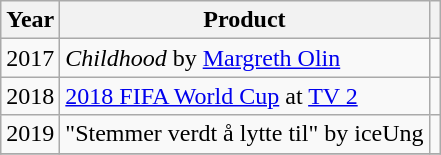<table class="wikitable sortable">
<tr>
<th>Year</th>
<th>Product</th>
<th></th>
</tr>
<tr>
<td>2017</td>
<td><em>Childhood</em> by <a href='#'>Margreth Olin</a></td>
<td></td>
</tr>
<tr>
<td>2018</td>
<td><a href='#'>2018 FIFA World Cup</a> at <a href='#'>TV 2</a></td>
</tr>
<tr>
<td>2019</td>
<td>"Stemmer verdt å lytte til" by iceUng</td>
<td></td>
</tr>
<tr>
</tr>
</table>
